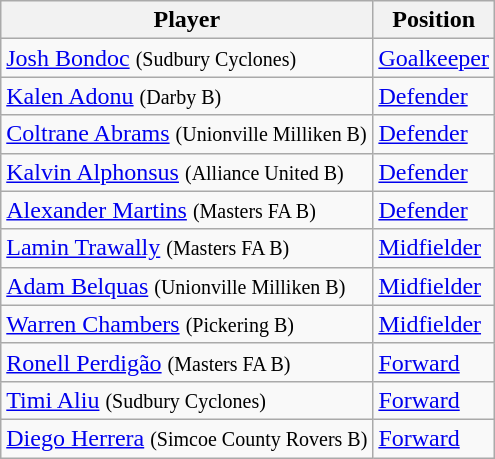<table class="wikitable">
<tr>
<th>Player</th>
<th>Position</th>
</tr>
<tr>
<td><a href='#'>Josh Bondoc</a> <small>(Sudbury Cyclones)</small></td>
<td><a href='#'>Goalkeeper</a></td>
</tr>
<tr>
<td><a href='#'>Kalen Adonu</a> <small>(Darby B)</small></td>
<td><a href='#'>Defender</a></td>
</tr>
<tr>
<td><a href='#'>Coltrane Abrams</a> <small>(Unionville Milliken B)</small></td>
<td><a href='#'>Defender</a></td>
</tr>
<tr>
<td><a href='#'>Kalvin Alphonsus</a> <small>(Alliance United B)</small></td>
<td><a href='#'>Defender</a></td>
</tr>
<tr>
<td><a href='#'>Alexander Martins</a> <small>(Masters FA B)</small></td>
<td><a href='#'>Defender</a></td>
</tr>
<tr>
<td><a href='#'>Lamin Trawally</a> <small>(Masters FA B)</small></td>
<td><a href='#'>Midfielder</a></td>
</tr>
<tr>
<td><a href='#'>Adam Belquas</a> <small>(Unionville Milliken B)</small></td>
<td><a href='#'>Midfielder</a></td>
</tr>
<tr>
<td><a href='#'>Warren Chambers</a> <small>(Pickering B)</small></td>
<td><a href='#'>Midfielder</a></td>
</tr>
<tr>
<td><a href='#'>Ronell Perdigão</a> <small>(Masters FA B)</small></td>
<td><a href='#'>Forward</a></td>
</tr>
<tr>
<td><a href='#'>Timi Aliu</a> <small>(Sudbury Cyclones)</small></td>
<td><a href='#'>Forward</a></td>
</tr>
<tr>
<td><a href='#'>Diego Herrera</a> <small>(Simcoe County Rovers B)</small></td>
<td><a href='#'>Forward</a></td>
</tr>
</table>
